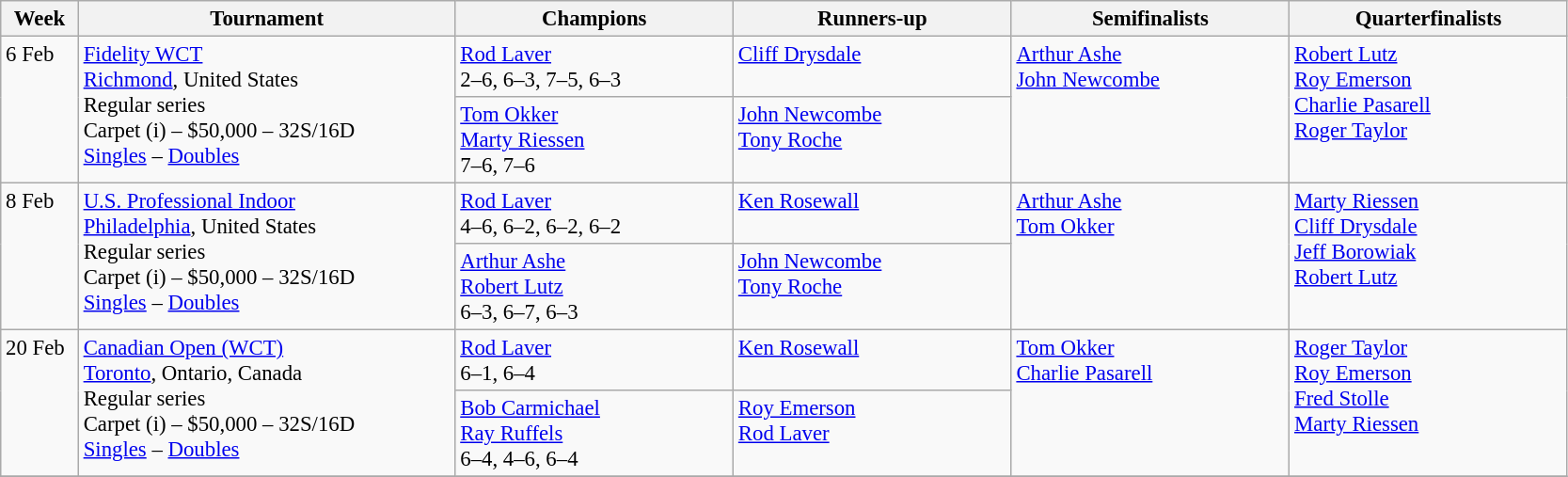<table class=wikitable style=font-size:95%>
<tr>
<th style="width:48px;">Week</th>
<th style="width:260px;">Tournament</th>
<th style="width:190px;">Champions</th>
<th style="width:190px;">Runners-up</th>
<th style="width:190px;">Semifinalists</th>
<th style="width:190px;">Quarterfinalists</th>
</tr>
<tr valign=top>
<td rowspan=2>6 Feb</td>
<td rowspan=2><a href='#'>Fidelity WCT</a><br> <a href='#'>Richmond</a>, United States<br>Regular series<br>Carpet (i) – $50,000 – 32S/16D<br><a href='#'>Singles</a> – <a href='#'>Doubles</a></td>
<td> <a href='#'>Rod Laver</a><br>2–6, 6–3, 7–5, 6–3</td>
<td> <a href='#'>Cliff Drysdale</a></td>
<td rowspan=2> <a href='#'>Arthur Ashe</a><br> <a href='#'>John Newcombe</a></td>
<td rowspan=2> <a href='#'>Robert Lutz</a><br> <a href='#'>Roy Emerson</a><br> <a href='#'>Charlie Pasarell</a><br> <a href='#'>Roger Taylor</a></td>
</tr>
<tr valign=top>
<td> <a href='#'>Tom Okker</a><br> <a href='#'>Marty Riessen</a><br>7–6, 7–6</td>
<td> <a href='#'>John Newcombe</a><br> <a href='#'>Tony Roche</a></td>
</tr>
<tr valign=top>
<td rowspan=2>8 Feb</td>
<td rowspan=2><a href='#'>U.S. Professional Indoor</a><br> <a href='#'>Philadelphia</a>, United States<br>Regular series<br>Carpet (i) – $50,000 – 32S/16D<br><a href='#'>Singles</a> – <a href='#'>Doubles</a></td>
<td> <a href='#'>Rod Laver</a><br>4–6, 6–2, 6–2, 6–2</td>
<td> <a href='#'>Ken Rosewall</a></td>
<td rowspan=2> <a href='#'>Arthur Ashe</a><br> <a href='#'>Tom Okker</a></td>
<td rowspan=2> <a href='#'>Marty Riessen</a><br> <a href='#'>Cliff Drysdale</a><br> <a href='#'>Jeff Borowiak</a><br> <a href='#'>Robert Lutz</a></td>
</tr>
<tr valign=top>
<td> <a href='#'>Arthur Ashe</a><br> <a href='#'>Robert Lutz</a><br>6–3, 6–7, 6–3</td>
<td> <a href='#'>John Newcombe</a><br> <a href='#'>Tony Roche</a></td>
</tr>
<tr valign=top>
<td rowspan=2>20 Feb</td>
<td rowspan=2><a href='#'>Canadian Open (WCT)</a><br> <a href='#'>Toronto</a>, Ontario, Canada<br>Regular series<br>Carpet (i) – $50,000 – 32S/16D<br><a href='#'>Singles</a> – <a href='#'>Doubles</a></td>
<td> <a href='#'>Rod Laver</a><br>6–1, 6–4</td>
<td> <a href='#'>Ken Rosewall</a></td>
<td rowspan=2> <a href='#'>Tom Okker</a><br> <a href='#'>Charlie Pasarell</a></td>
<td rowspan=2> <a href='#'>Roger Taylor</a><br> <a href='#'>Roy Emerson</a><br> <a href='#'>Fred Stolle</a><br> <a href='#'>Marty Riessen</a></td>
</tr>
<tr valign=top>
<td> <a href='#'>Bob Carmichael</a><br> <a href='#'>Ray Ruffels</a><br>6–4, 4–6, 6–4</td>
<td> <a href='#'>Roy Emerson</a><br> <a href='#'>Rod Laver</a></td>
</tr>
<tr valign=top>
</tr>
</table>
